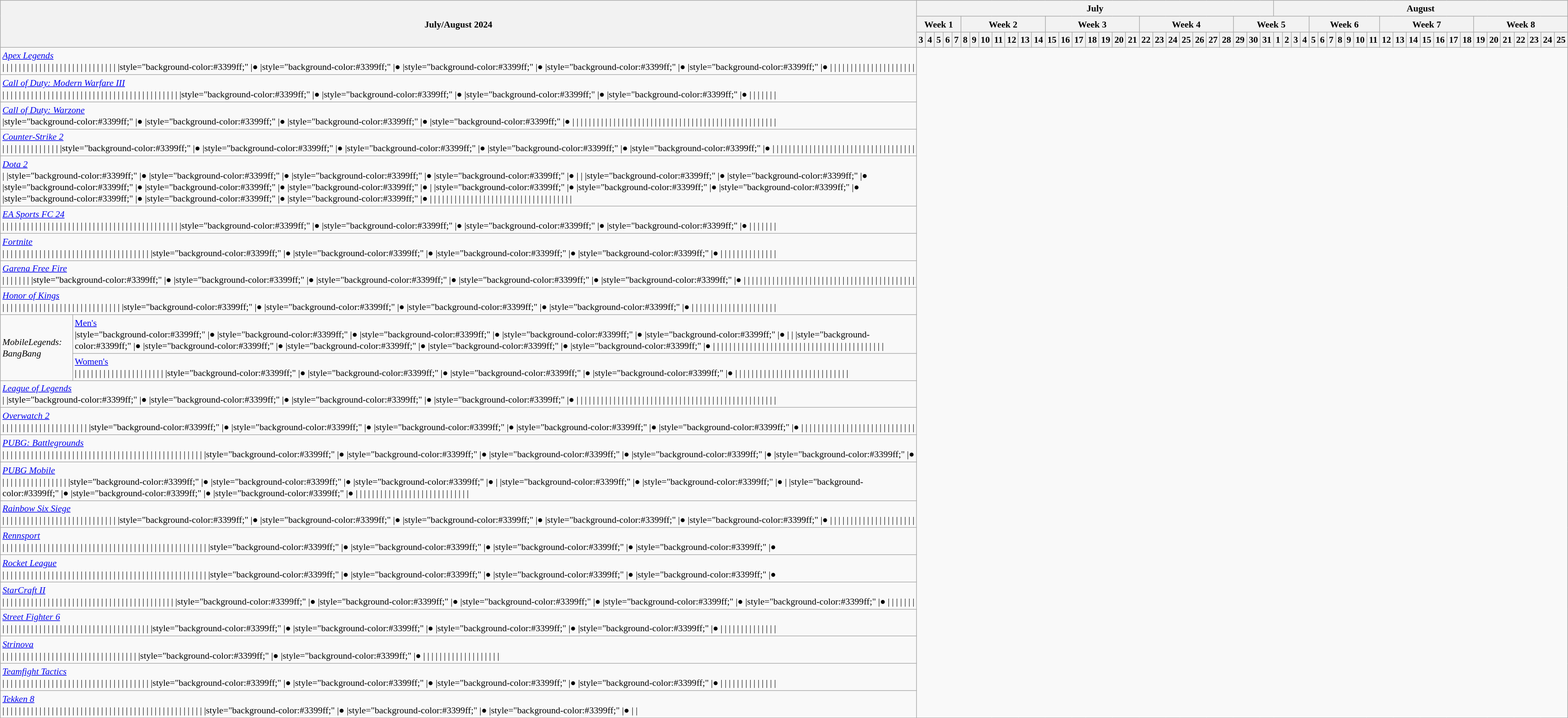<table class=wikitable style="margin:0.5em auto; font-size:90%; line-height:1.25em; text-align:center;">
<tr>
<th colspan=2 rowspan=3>July/August 2024</th>
<th colspan="29">July</th>
<th colspan="27">August</th>
</tr>
<tr>
<th style="white-space:nowrap;" colspan="5">Week 1</th>
<th style="white-space:nowrap;" colspan="7">Week 2</th>
<th style="white-space:nowrap;" colspan="7">Week 3</th>
<th style="white-space:nowrap;" colspan="7">Week 4</th>
<th style="white-space:nowrap;" colspan="7">Week 5</th>
<th style="white-space:nowrap;" colspan="7">Week 6</th>
<th style="white-space:nowrap;" colspan="7">Week 7</th>
<th style="white-space:nowrap;" colspan="7">Week 8</th>
</tr>
<tr>
<th>3</th>
<th>4</th>
<th>5</th>
<th>6</th>
<th>7</th>
<th>8</th>
<th>9</th>
<th>10</th>
<th>11</th>
<th>12</th>
<th>13</th>
<th>14</th>
<th>15</th>
<th>16</th>
<th>17</th>
<th>18</th>
<th>19</th>
<th>20</th>
<th>21</th>
<th>22</th>
<th>23</th>
<th>24</th>
<th>25</th>
<th>26</th>
<th>27</th>
<th>28</th>
<th>29</th>
<th>30</th>
<th>31</th>
<th>1</th>
<th>2</th>
<th>3</th>
<th>4</th>
<th>5</th>
<th>6</th>
<th>7</th>
<th>8</th>
<th>9</th>
<th>10</th>
<th>11</th>
<th>12</th>
<th>13</th>
<th>14</th>
<th>15</th>
<th>16</th>
<th>17</th>
<th>18</th>
<th>19</th>
<th>20</th>
<th>21</th>
<th>22</th>
<th>23</th>
<th>24</th>
<th>25</th>
</tr>
<tr style="text-align:center;">
<td colspan="2" style="text-align:left;"><em><a href='#'>Apex Legends</a></em><br> |
 |
 |
 |
 |
 |
 |
|
|
|
|
|
|
|
|
|
|
|
|
|
|
|
|
|
|
|
|
|
|style="background-color:#3399ff;" |●
 |style="background-color:#3399ff;" |●
 |style="background-color:#3399ff;" |●
 |style="background-color:#3399ff;" |●
 |style="background-color:#3399ff;" |●
 |
 |
 |
 |
 |
|
|
|
|
|
|
|
|
|
|
|
|
|
|
|
|</td>
</tr>
<tr style="text-align:center;">
<td colspan="2" style="text-align:left;"><em><a href='#'>Call of Duty: Modern Warfare III</a></em><br> |
 |
 |
 |
 |
 |
 |
|
|
|
|
|
|
|
|
|
|
|
|
|
|
|
|
|
|
|
|
|
|
 |
 |
 |
 |
 |
 |
 |
 |
 |
|
|
|
|
|
|style="background-color:#3399ff;" |●
|style="background-color:#3399ff;" |●
|style="background-color:#3399ff;" |●
|style="background-color:#3399ff;" |●
|
|
|
|
|
|
|</td>
</tr>
<tr style="text-align:center;">
<td colspan="2" style="text-align:left;"><em><a href='#'>Call of Duty: Warzone</a></em><br> |style="background-color:#3399ff;" |●
 |style="background-color:#3399ff;" |●
 |style="background-color:#3399ff;" |●
 |style="background-color:#3399ff;" |●
 |
 |
 |
|
|
|
|
|
|
|
|
|
|
|
|
|
|
|
|
|
|
|
|
|
|
 |
 |
 |
 |
 |
 |
 |
 |
 |
|
|
|
|
|
|
|
|
|
|
|
|
|
|
|
|</td>
</tr>
<tr style="text-align:center;">
<td colspan="2" style="text-align:left;"><em><a href='#'>Counter-Strike 2</a></em><br> |
 |
 |
 |
 |
 |
 |
|
|
|
|
|
|
|
|style="background-color:#3399ff;" |●
|style="background-color:#3399ff;" |●
|style="background-color:#3399ff;" |●
|style="background-color:#3399ff;" |●
|style="background-color:#3399ff;" |●
|
|
|
|
|
|
|
|
|
|
 |
 |
 |
 |
 |
 |
 |
 |
 |
|
|
|
|
|
|
|
|
|
|
|
|
|
|
|
|</td>
</tr>
<tr style="text-align:center;">
<td colspan="2" style="text-align:left;"><em><a href='#'>Dota 2</a></em><br> |
 |style="background-color:#3399ff;" |●
 |style="background-color:#3399ff;" |●
 |style="background-color:#3399ff;" |●
 |style="background-color:#3399ff;" |●
 |
 |
|style="background-color:#3399ff;" |●
|style="background-color:#3399ff;" |●
|style="background-color:#3399ff;" |●
|style="background-color:#3399ff;" |●
|style="background-color:#3399ff;" |●
|
|style="background-color:#3399ff;" |●
|style="background-color:#3399ff;" |●
|style="background-color:#3399ff;" |●
|style="background-color:#3399ff;" |●
|style="background-color:#3399ff;" |●
|style="background-color:#3399ff;" |●
|
|
|
|
|
|
|
|
|
|
 |
 |
 |
 |
 |
 |
 |
 |
 |
|
|
|
|
|
|
|
|
|
|
|
|
|
|
|
|</td>
</tr>
<tr style="text-align:center;">
<td colspan="2" style="text-align:left;"><em><a href='#'>EA Sports FC 24</a></em><br> |
 |
 |
 |
 |
 |
 |
|
|
|
|
|
|
|
|
|
|
|
|
|
|
|
|
|
|
|
|
|
|
 |
 |
 |
 |
 |
 |
 |
 |
 |
|
|
|
|
|
|style="background-color:#3399ff;" |●
|style="background-color:#3399ff;" |●
|style="background-color:#3399ff;" |●
|style="background-color:#3399ff;" |●
|
|
|
|
|
|
|</td>
</tr>
<tr style="text-align:center;">
<td colspan="2" style="text-align:left;"><em><a href='#'>Fortnite</a></em><br> |
 |
 |
 |
 |
 |
 |
|
|
|
|
|
|
|
|
|
|
|
|
|
|
|
|
|
|
|
|
|
|
 |
 |
 |
 |
 |
 |
 |
 |style="background-color:#3399ff;" |●
 |style="background-color:#3399ff;" |●
|style="background-color:#3399ff;" |●
|style="background-color:#3399ff;" |●
|
|
|
|
|
|
|
|
|
|
|
|
|
|</td>
</tr>
<tr style="text-align:center;">
<td colspan="2" style="text-align:left;"><em><a href='#'>Garena Free Fire</a></em><br> |
 |
 |
 |
 |
 |
 |
|style="background-color:#3399ff;" |●
|style="background-color:#3399ff;" |●
|style="background-color:#3399ff;" |●
|style="background-color:#3399ff;" |●
|style="background-color:#3399ff;" |●
|
|
|
|
|
|
|
|
|
|
|
|
|
|
|
|
|
 |
 |
 |
 |
 |
 |
 |
 |
 |
|
|
|
|
|
|
|
|
|
|
|
|
|
|
|
|</td>
</tr>
<tr style="text-align:center;">
<td colspan="2" style="text-align:left;"><em><a href='#'>Honor of Kings</a></em><br> |
 |
 |
 |
 |
 |
 |
|
|
|
|
|
|
|
|
|
|
|
|
|
|
|
|
|
|
|
|
|
|
 |style="background-color:#3399ff;" |●
 |style="background-color:#3399ff;" |●
 |style="background-color:#3399ff;" |●
 |style="background-color:#3399ff;" |●
 |
 |
 |
 |
 |
|
|
|
|
|
|
|
|
|
|
|
|
|
|
|
|</td>
</tr>
<tr style="text-align:center;">
<td align="left" rowspan="2"><em>MobileLegends:<br>BangBang</em></td>
<td style="text-align:left;"><a href='#'>Men's</a><br> |style="background-color:#3399ff;" |●
 |style="background-color:#3399ff;" |●
 |style="background-color:#3399ff;" |●
 |style="background-color:#3399ff;" |●
 |style="background-color:#3399ff;" |●
 |
 |
|style="background-color:#3399ff;" |●
|style="background-color:#3399ff;" |●
|style="background-color:#3399ff;" |●
|style="background-color:#3399ff;" |●
|style="background-color:#3399ff;" |●
|
|
|
|
|
|
|
|
|
|
|
|
|
|
|
|
|
 |
 |
 |
 |
 |
 |
 |
 |
 |
|
|
|
|
|
|
|
|
|
|
|
|
|
|
|
|</td>
</tr>
<tr style="text-align:center;">
<td style="text-align:left;"><a href='#'>Women's</a><br> |
 |
 |
 |
 |
 |
 |
|
|
|
|
|
|
|
|
|
|
|
|
|
|
|
|style="background-color:#3399ff;" |●
|style="background-color:#3399ff;" |●
|style="background-color:#3399ff;" |●
|style="background-color:#3399ff;" |●
|
|
|
 |
 |
 |
 |
 |
 |
 |
 |
 |
|
|
|
|
|
|
|
|
|
|
|
|
|
|
|
|</td>
</tr>
<tr style="text-align:center;">
<td colspan="2" style="text-align:left;"><em><a href='#'>League of Legends</a></em><br> |
 |style="background-color:#3399ff;" |●
 |style="background-color:#3399ff;" |●
 |style="background-color:#3399ff;" |●
 |style="background-color:#3399ff;" |●
 |
 |
|
|
|
|
|
|
|
|
|
|
|
|
|
|
|
|
|
|
|
|
|
|
 |
 |
 |
 |
 |
 |
 |
 |
 |
|
|
|
|
|
|
|
|
|
|
|
|
|
|
|
|</td>
</tr>
<tr style="text-align:center;">
<td colspan="2" style="text-align:left;"><em><a href='#'>Overwatch 2</a></em><br> |
 |
 |
 |
 |
 |
 |
|
|
|
|
|
|
|
|
|
|
|
|
|
|
|style="background-color:#3399ff;" |●
|style="background-color:#3399ff;" |●
|style="background-color:#3399ff;" |●
|style="background-color:#3399ff;" |●
|style="background-color:#3399ff;" |●
|
|
|
 |
 |
 |
 |
 |
 |
 |
 |
 |
|
|
|
|
|
|
|
|
|
|
|
|
|
|
|
|</td>
</tr>
<tr style="text-align:center;">
<td colspan="2" style="text-align:left; white-space:nowrap;"><em><a href='#'>PUBG: Battlegrounds</a></em><br> |
 |
 |
 |
 |
 |
 |
|
|
|
|
|
|
|
|
|
|
|
|
|
|
|
|
|
|
|
|
|
|
 |
 |
 |
 |
 |
 |
 |
 |
 |
|
|
|
|
|
|
|
|
|
|
|
|style="background-color:#3399ff;" |●
|style="background-color:#3399ff;" |●
|style="background-color:#3399ff;" |●
|style="background-color:#3399ff;" |●
|style="background-color:#3399ff;" |●</td>
</tr>
<tr style="text-align:center;">
<td colspan="2" style="text-align:left;"><em><a href='#'>PUBG Mobile</a></em><br> |
 |
 |
 |
 |
 |
 |
|
|
|
|
|
|
|
|
|
|style="background-color:#3399ff;" |●
|style="background-color:#3399ff;" |●
|style="background-color:#3399ff;" |●
|
|style="background-color:#3399ff;" |●
|style="background-color:#3399ff;" |●
|
|style="background-color:#3399ff;" |●
|style="background-color:#3399ff;" |●
|style="background-color:#3399ff;" |●
|
|
|
 |
 |
 |
 |
 |
 |
 |
 |
 |
|
|
|
|
|
|
|
|
|
|
|
|
|
|
|
|</td>
</tr>
<tr style="text-align:center;">
<td colspan="2" style="text-align:left;"><em><a href='#'>Rainbow Six Siege</a></em><br> |
 |
 |
 |
 |
 |
 |
|
|
|
|
|
|
|
|
|
|
|
|
|
|
|
|
|
|
|
|
|
|style="background-color:#3399ff;" |●
 |style="background-color:#3399ff;" |●
 |style="background-color:#3399ff;" |●
 |style="background-color:#3399ff;" |●
 |style="background-color:#3399ff;" |●
 |
 |
 |
 |
 |
|
|
|
|
|
|
|
|
|
|
|
|
|
|
|
|</td>
</tr>
<tr style="text-align:center;">
<td colspan="2" style="text-align:left;"><em><a href='#'>Rennsport</a></em><br> |
 |
 |
 |
 |
 |
 |
|
|
|
|
|
|
|
|
|
|
|
|
|
|
|
|
|
|
|
|
|
|
 |
 |
 |
 |
 |
 |
 |
 |
 |
|
|
|
|
|
|
|
|
|
|
|
|
|style="background-color:#3399ff;" |●
|style="background-color:#3399ff;" |●
|style="background-color:#3399ff;" |●
|style="background-color:#3399ff;" |●</td>
</tr>
<tr style="text-align:center;">
<td colspan="2" style="text-align:left;"><em><a href='#'>Rocket League</a></em><br> |
 |
 |
 |
 |
 |
 |
|
|
|
|
|
|
|
|
|
|
|
|
|
|
|
|
|
|
|
|
|
|
 |
 |
 |
 |
 |
 |
 |
 |
 |
|
|
|
|
|
|
|
|
|
|
|
|
|style="background-color:#3399ff;" |●
|style="background-color:#3399ff;" |●
|style="background-color:#3399ff;" |●
|style="background-color:#3399ff;" |●</td>
</tr>
<tr style="text-align:center;">
<td colspan="2" style="text-align:left;"><em><a href='#'>StarCraft II</a></em><br> |
 |
 |
 |
 |
 |
 |
|
|
|
|
|
|
|
|
|
|
|
|
|
|
|
|
|
|
|
|
|
|
 |
 |
 |
 |
 |
 |
 |
 |
 |
|
|
|
|
|style="background-color:#3399ff;" |●
|style="background-color:#3399ff;" |●
|style="background-color:#3399ff;" |●
|style="background-color:#3399ff;" |●
|style="background-color:#3399ff;" |●
|
|
|
|
|
|
|</td>
</tr>
<tr style="text-align:center;">
<td colspan="2" style="text-align:left;"><em><a href='#'>Street Fighter 6</a></em><br> |
 |
 |
 |
 |
 |
 |
|
|
|
|
|
|
|
|
|
|
|
|
|
|
|
|
|
|
|
|
|
|
 |
 |
 |
 |
 |
 |
 |
 |style="background-color:#3399ff;" |●
 |style="background-color:#3399ff;" |●
|style="background-color:#3399ff;" |●
|style="background-color:#3399ff;" |●
|
|
|
|
|
|
|
|
|
|
|
|
|
|</td>
</tr>
<tr style="text-align:center;">
<td colspan="2" style="text-align:left;"><em><a href='#'>Strinova</a></em><br> |
 |
 |
 |
 |
 |
 |
|
|
|
|
|
|
|
|
|
|
|
|
|
|
|
|
|
|
|
|
|
|
 |
 |
 |
 |
 |style="background-color:#3399ff;" |●
 |style="background-color:#3399ff;" |●
 |
 |
 |
|
|
|
|
|
|
|
|
|
|
|
|
|
|
|
|</td>
</tr>
<tr style="text-align:center;">
<td colspan="2" style="text-align:left;"><em><a href='#'>Teamfight Tactics</a></em><br> |
 |
 |
 |
 |
 |
 |
|
|
|
|
|
|
|
|
|
|
|
|
|
|
|
|
|
|
|
|
|
|
 |
 |
 |
 |
 |
 |
 |
 |style="background-color:#3399ff;" |●
 |style="background-color:#3399ff;" |●
|style="background-color:#3399ff;" |●
|style="background-color:#3399ff;" |●
|
|
|
|
|
|
|
|
|
|
|
|
|
|</td>
</tr>
<tr style="text-align:center;">
<td colspan="2" style="text-align:left;"><em><a href='#'>Tekken 8</a></em><br> |
 |
 |
 |
 |
 |
 |
|
|
|
|
|
|
|
|
|
|
|
|
|
|
|
|
|
|
|
|
|
|
 |
 |
 |
 |
 |
 |
 |
 |
 |
|
|
|
|
|
|
|
|
|
|
|
|style="background-color:#3399ff;" |●
|style="background-color:#3399ff;" |●
|style="background-color:#3399ff;" |●
|
|</td>
</tr>
</table>
